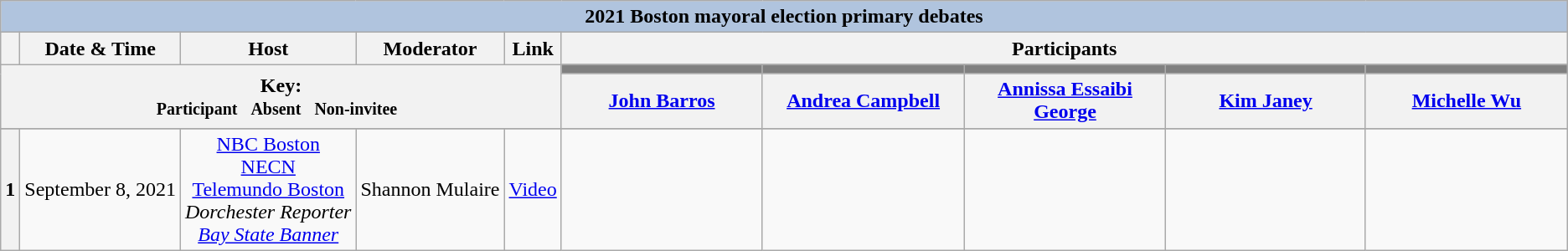<table class="wikitable">
<tr>
<th style="background:#B0C4DE" colspan="16">2021 Boston mayoral election primary debates</th>
</tr>
<tr>
<th style="white-space:nowrap;"> </th>
<th>Date & Time</th>
<th>Host</th>
<th>Moderator</th>
<th>Link</th>
<th scope="col" colspan="10">Participants</th>
</tr>
<tr>
<th colspan="5" rowspan="2">Key:<br> <small>Participant  </small>  <small>Absent  </small>  <small>Non-invitee  </small></th>
<th scope="col" style="width:10em; background: #808080;"></th>
<th scope="col" style="width:10em; background: #808080;"></th>
<th scope="col" style="width:10em; background: #808080;"></th>
<th scope="col" style="width:10em; background: #808080;"></th>
<th scope="col" style="width:10em; background: #808080;"></th>
</tr>
<tr>
<th><a href='#'>John Barros</a></th>
<th><a href='#'>Andrea Campbell</a></th>
<th><a href='#'>Annissa Essaibi George</a></th>
<th><a href='#'>Kim Janey</a></th>
<th><a href='#'>Michelle Wu</a></th>
</tr>
<tr>
</tr>
<tr>
<th> 1</th>
<td style="white-space:nowrap;text-align:center;">September 8, 2021</td>
<td style="white-space:nowrap;text-align:center;"><a href='#'>NBC Boston</a><br><a href='#'>NECN</a><br><a href='#'>Telemundo Boston</a><br><em>Dorchester Reporter</em><br><em><a href='#'>Bay State Banner</a></em></td>
<td style="white-space:nowrap;text-align:center;">Shannon Mulaire</td>
<td style="white-space:nowrap;text-align:center;"><a href='#'>Video</a></td>
<td></td>
<td></td>
<td></td>
<td></td>
<td></td>
</tr>
</table>
